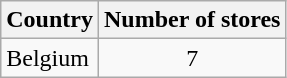<table class="wikitable">
<tr>
<th>Country</th>
<th>Number of stores</th>
</tr>
<tr>
<td>Belgium</td>
<td align="center">7</td>
</tr>
</table>
